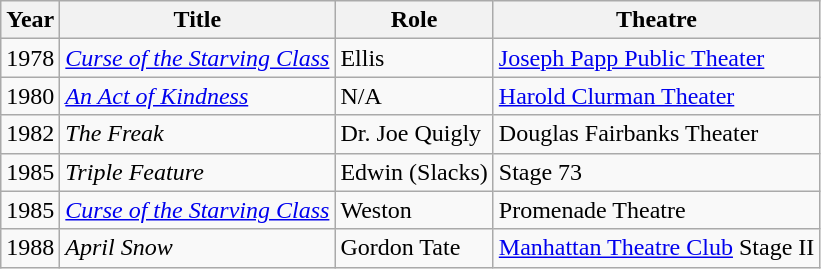<table class="wikitable">
<tr ">
<th>Year</th>
<th>Title</th>
<th>Role</th>
<th>Theatre</th>
</tr>
<tr>
<td>1978</td>
<td><em><a href='#'>Curse of the Starving Class</a></em></td>
<td>Ellis</td>
<td><a href='#'>Joseph Papp Public Theater</a></td>
</tr>
<tr>
<td>1980</td>
<td><em><a href='#'>An Act of Kindness</a></em></td>
<td>N/A</td>
<td><a href='#'>Harold Clurman Theater</a></td>
</tr>
<tr>
<td>1982</td>
<td><em>The Freak</em></td>
<td>Dr. Joe Quigly</td>
<td>Douglas Fairbanks Theater</td>
</tr>
<tr>
<td>1985</td>
<td><em>Triple Feature</em></td>
<td>Edwin (Slacks)</td>
<td>Stage 73</td>
</tr>
<tr>
<td>1985</td>
<td><em><a href='#'>Curse of the Starving Class</a></em></td>
<td>Weston</td>
<td>Promenade Theatre</td>
</tr>
<tr>
<td>1988</td>
<td><em>April Snow</em></td>
<td>Gordon Tate</td>
<td><a href='#'>Manhattan Theatre Club</a> Stage II</td>
</tr>
</table>
